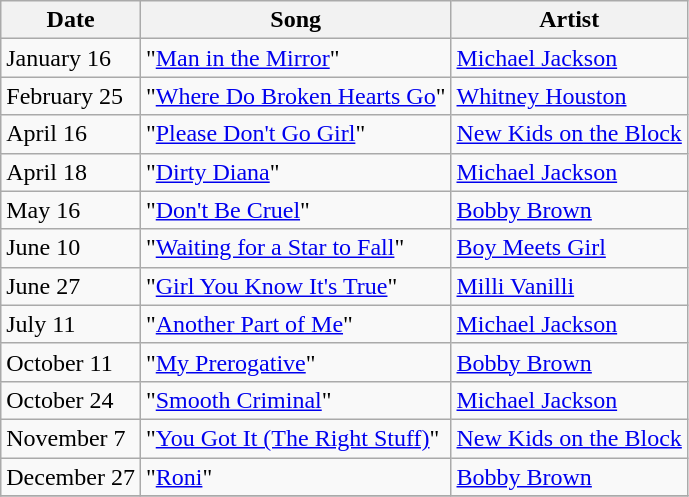<table class="wikitable" style="text-align: left;">
<tr>
<th>Date</th>
<th>Song</th>
<th>Artist</th>
</tr>
<tr>
<td>January 16</td>
<td>"<a href='#'>Man in the Mirror</a>"</td>
<td><a href='#'>Michael Jackson</a></td>
</tr>
<tr>
<td>February 25</td>
<td>"<a href='#'>Where Do Broken Hearts Go</a>"</td>
<td><a href='#'>Whitney Houston</a></td>
</tr>
<tr>
<td>April 16</td>
<td>"<a href='#'>Please Don't Go Girl</a>"</td>
<td><a href='#'>New Kids on the Block</a></td>
</tr>
<tr>
<td>April 18</td>
<td>"<a href='#'>Dirty Diana</a>"</td>
<td><a href='#'>Michael Jackson</a></td>
</tr>
<tr>
<td>May 16</td>
<td>"<a href='#'>Don't Be Cruel</a>"</td>
<td><a href='#'>Bobby Brown</a></td>
</tr>
<tr>
<td>June 10</td>
<td>"<a href='#'>Waiting for a Star to Fall</a>"</td>
<td><a href='#'>Boy Meets Girl</a></td>
</tr>
<tr>
<td>June 27</td>
<td>"<a href='#'>Girl You Know It's True</a>"</td>
<td><a href='#'>Milli Vanilli</a></td>
</tr>
<tr>
<td>July 11</td>
<td>"<a href='#'>Another Part of Me</a>"</td>
<td><a href='#'>Michael Jackson</a></td>
</tr>
<tr>
<td>October 11</td>
<td>"<a href='#'>My Prerogative</a>"</td>
<td><a href='#'>Bobby Brown</a></td>
</tr>
<tr>
<td>October 24</td>
<td>"<a href='#'>Smooth Criminal</a>"</td>
<td><a href='#'>Michael Jackson</a></td>
</tr>
<tr>
<td>November 7</td>
<td>"<a href='#'>You Got It (The Right Stuff)</a>"</td>
<td><a href='#'>New Kids on the Block</a></td>
</tr>
<tr>
<td>December 27</td>
<td>"<a href='#'>Roni</a>"</td>
<td><a href='#'>Bobby Brown</a></td>
</tr>
<tr>
</tr>
</table>
